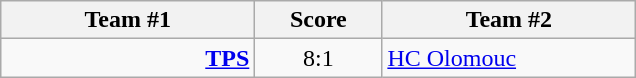<table class="wikitable" style="text-align: center;">
<tr>
<th width=22%>Team #1</th>
<th width=11%>Score</th>
<th width=22%>Team #2</th>
</tr>
<tr>
<td style="text-align: right;"><strong><a href='#'>TPS</a></strong> </td>
<td>8:1</td>
<td style="text-align: left;"> <a href='#'>HC Olomouc</a></td>
</tr>
</table>
